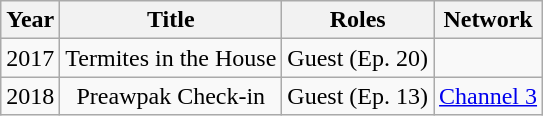<table class="wikitable" style="text-align:center;">
<tr>
<th>Year</th>
<th>Title</th>
<th>Roles</th>
<th>Network</th>
</tr>
<tr>
<td>2017</td>
<td>Termites in the House</td>
<td>Guest (Ep. 20)</td>
<td></td>
</tr>
<tr>
<td>2018</td>
<td>Preawpak Check-in</td>
<td>Guest (Ep. 13)</td>
<td><a href='#'>Channel 3</a></td>
</tr>
</table>
